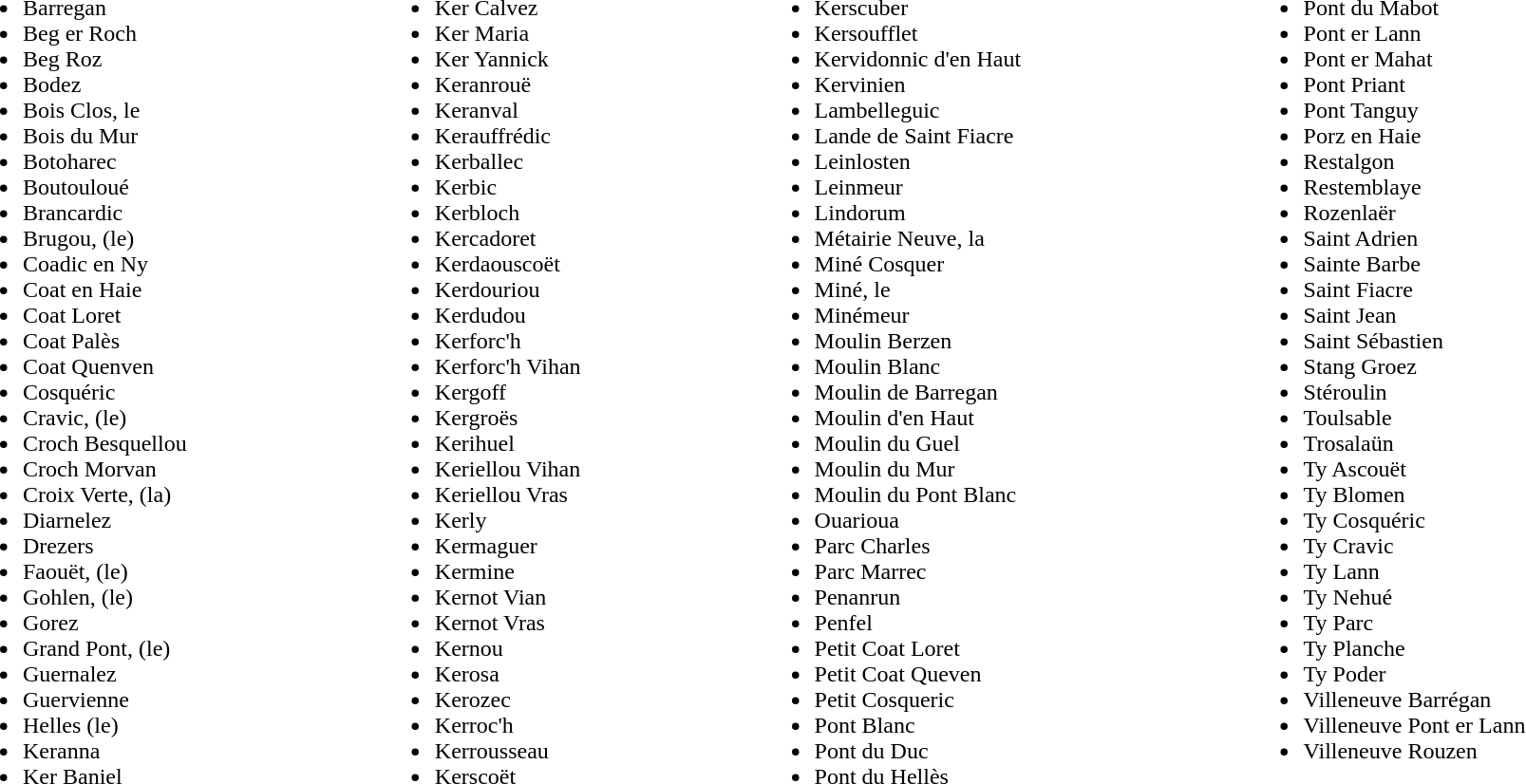<table style="width: 100%;" border="0" cellpadding="2" cellspacing="2">
<tr valign="top">
<td><br><ul><li>Barregan</li><li>Beg er Roch</li><li>Beg Roz</li><li>Bodez</li><li>Bois Clos, le</li><li>Bois du Mur</li><li>Botoharec</li><li>Boutouloué</li><li>Brancardic</li><li>Brugou, (le)</li><li>Coadic en Ny</li><li>Coat en Haie</li><li>Coat Loret</li><li>Coat Palès</li><li>Coat Quenven</li><li>Cosquéric</li><li>Cravic, (le)</li><li>Croch Besquellou</li><li>Croch Morvan</li><li>Croix Verte, (la)</li><li>Diarnelez</li><li>Drezers</li><li>Faouët, (le)</li><li>Gohlen, (le)</li><li>Gorez</li><li>Grand Pont, (le)</li><li>Guernalez</li><li>Guervienne</li><li>Helles (le)</li><li>Keranna</li><li>Ker Baniel</li></ul></td>
<td><br><ul><li>Ker Calvez</li><li>Ker Maria</li><li>Ker Yannick</li><li>Keranrouë</li><li>Keranval</li><li>Kerauffrédic</li><li>Kerballec</li><li>Kerbic</li><li>Kerbloch</li><li>Kercadoret</li><li>Kerdaouscoët</li><li>Kerdouriou</li><li>Kerdudou</li><li>Kerforc'h</li><li>Kerforc'h Vihan</li><li>Kergoff</li><li>Kergroës</li><li>Kerihuel</li><li>Keriellou Vihan</li><li>Keriellou Vras</li><li>Kerly</li><li>Kermaguer</li><li>Kermine</li><li>Kernot Vian</li><li>Kernot Vras</li><li>Kernou</li><li>Kerosa</li><li>Kerozec</li><li>Kerroc'h</li><li>Kerrousseau</li><li>Kerscoët</li></ul></td>
<td><br><ul><li>Kerscuber</li><li>Kersoufflet</li><li>Kervidonnic d'en Haut</li><li>Kervinien</li><li>Lambelleguic</li><li>Lande de Saint Fiacre</li><li>Leinlosten</li><li>Leinmeur</li><li>Lindorum</li><li>Métairie Neuve, la</li><li>Miné Cosquer</li><li>Miné, le</li><li>Minémeur</li><li>Moulin Berzen</li><li>Moulin Blanc</li><li>Moulin de Barregan</li><li>Moulin d'en Haut</li><li>Moulin du Guel</li><li>Moulin du Mur</li><li>Moulin du Pont Blanc</li><li>Ouarioua</li><li>Parc Charles</li><li>Parc Marrec</li><li>Penanrun</li><li>Penfel</li><li>Petit Coat Loret</li><li>Petit Coat Queven</li><li>Petit Cosqueric</li><li>Pont Blanc</li><li>Pont du Duc</li><li>Pont du Hellès</li></ul></td>
<td><br><ul><li>Pont du Mabot</li><li>Pont er Lann</li><li>Pont er Mahat</li><li>Pont Priant</li><li>Pont Tanguy</li><li>Porz en Haie</li><li>Restalgon</li><li>Restemblaye</li><li>Rozenlaër</li><li>Saint Adrien</li><li>Sainte Barbe</li><li>Saint Fiacre</li><li>Saint Jean</li><li>Saint Sébastien</li><li>Stang Groez</li><li>Stéroulin</li><li>Toulsable</li><li>Trosalaün</li><li>Ty Ascouët</li><li>Ty Blomen</li><li>Ty Cosquéric</li><li>Ty Cravic</li><li>Ty Lann</li><li>Ty Nehué</li><li>Ty Parc</li><li>Ty Planche</li><li>Ty Poder</li><li>Villeneuve Barrégan</li><li>Villeneuve Pont er Lann</li><li>Villeneuve Rouzen</li></ul></td>
</tr>
</table>
